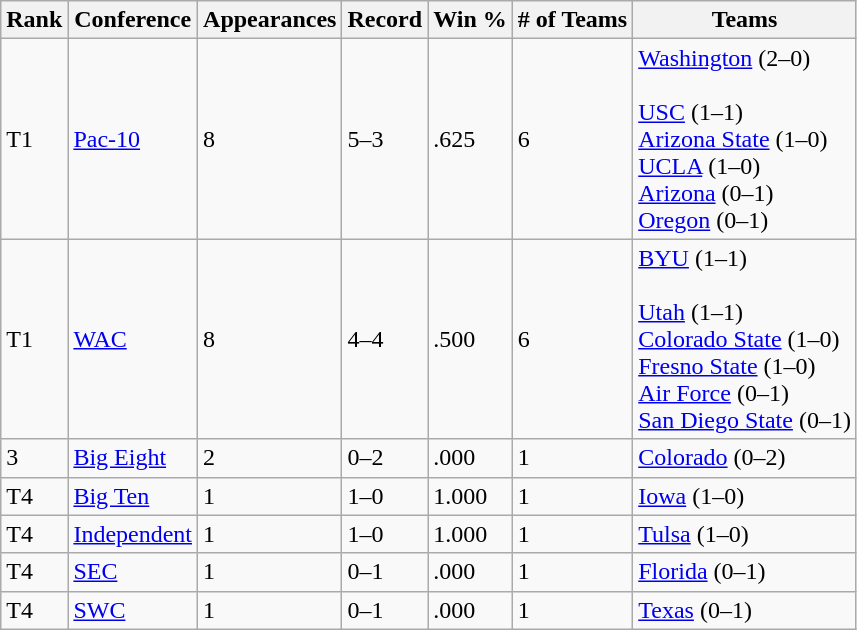<table class="wikitable">
<tr>
<th>Rank</th>
<th>Conference</th>
<th>Appearances</th>
<th>Record</th>
<th>Win %</th>
<th># of Teams</th>
<th>Teams</th>
</tr>
<tr>
<td>T1</td>
<td><a href='#'>Pac-10</a></td>
<td>8</td>
<td>5–3</td>
<td>.625</td>
<td>6</td>
<td><a href='#'>Washington</a> (2–0)<br><br><a href='#'>USC</a> (1–1)<br>
<a href='#'>Arizona State</a> (1–0)<br>
<a href='#'>UCLA</a> (1–0)<br>
<a href='#'>Arizona</a> (0–1)<br>
<a href='#'>Oregon</a> (0–1)</td>
</tr>
<tr>
<td>T1</td>
<td><a href='#'>WAC</a></td>
<td>8</td>
<td>4–4</td>
<td>.500</td>
<td>6</td>
<td><a href='#'>BYU</a> (1–1)<br><br><a href='#'>Utah</a> (1–1)<br>
<a href='#'>Colorado State</a> (1–0)<br>
<a href='#'>Fresno State</a> (1–0)<br>
<a href='#'>Air Force</a> (0–1)<br>
<a href='#'>San Diego State</a> (0–1)</td>
</tr>
<tr>
<td>3</td>
<td><a href='#'>Big Eight</a></td>
<td>2</td>
<td>0–2</td>
<td>.000</td>
<td>1</td>
<td><a href='#'>Colorado</a> (0–2)</td>
</tr>
<tr>
<td>T4</td>
<td><a href='#'>Big Ten</a></td>
<td>1</td>
<td>1–0</td>
<td>1.000</td>
<td>1</td>
<td><a href='#'>Iowa</a> (1–0)</td>
</tr>
<tr>
<td>T4</td>
<td><a href='#'>Independent</a></td>
<td>1</td>
<td>1–0</td>
<td>1.000</td>
<td>1</td>
<td><a href='#'>Tulsa</a> (1–0)</td>
</tr>
<tr>
<td>T4</td>
<td><a href='#'>SEC</a></td>
<td>1</td>
<td>0–1</td>
<td>.000</td>
<td>1</td>
<td><a href='#'>Florida</a> (0–1)</td>
</tr>
<tr>
<td>T4</td>
<td><a href='#'>SWC</a></td>
<td>1</td>
<td>0–1</td>
<td>.000</td>
<td>1</td>
<td><a href='#'>Texas</a> (0–1)</td>
</tr>
</table>
